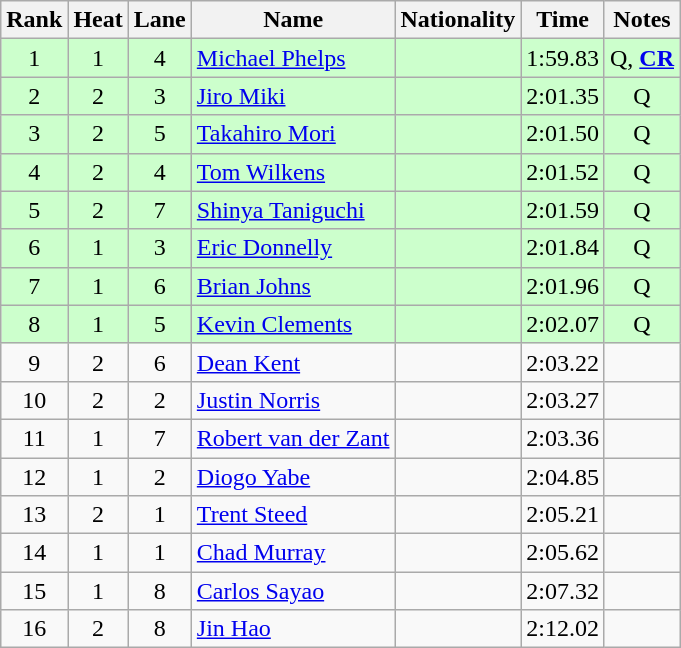<table class="wikitable sortable" style="text-align:center">
<tr>
<th>Rank</th>
<th>Heat</th>
<th>Lane</th>
<th>Name</th>
<th>Nationality</th>
<th>Time</th>
<th>Notes</th>
</tr>
<tr bgcolor=ccffcc>
<td>1</td>
<td>1</td>
<td>4</td>
<td align=left><a href='#'>Michael Phelps</a></td>
<td align=left></td>
<td>1:59.83</td>
<td>Q, <strong><a href='#'>CR</a></strong></td>
</tr>
<tr bgcolor=ccffcc>
<td>2</td>
<td>2</td>
<td>3</td>
<td align=left><a href='#'>Jiro Miki</a></td>
<td align=left></td>
<td>2:01.35</td>
<td>Q</td>
</tr>
<tr bgcolor=ccffcc>
<td>3</td>
<td>2</td>
<td>5</td>
<td align=left><a href='#'>Takahiro Mori</a></td>
<td align=left></td>
<td>2:01.50</td>
<td>Q</td>
</tr>
<tr bgcolor=ccffcc>
<td>4</td>
<td>2</td>
<td>4</td>
<td align=left><a href='#'>Tom Wilkens</a></td>
<td align=left></td>
<td>2:01.52</td>
<td>Q</td>
</tr>
<tr bgcolor=ccffcc>
<td>5</td>
<td>2</td>
<td>7</td>
<td align=left><a href='#'>Shinya Taniguchi</a></td>
<td align=left></td>
<td>2:01.59</td>
<td>Q</td>
</tr>
<tr bgcolor=ccffcc>
<td>6</td>
<td>1</td>
<td>3</td>
<td align=left><a href='#'>Eric Donnelly</a></td>
<td align=left></td>
<td>2:01.84</td>
<td>Q</td>
</tr>
<tr bgcolor=ccffcc>
<td>7</td>
<td>1</td>
<td>6</td>
<td align=left><a href='#'>Brian Johns</a></td>
<td align=left></td>
<td>2:01.96</td>
<td>Q</td>
</tr>
<tr bgcolor=ccffcc>
<td>8</td>
<td>1</td>
<td>5</td>
<td align=left><a href='#'>Kevin Clements</a></td>
<td align=left></td>
<td>2:02.07</td>
<td>Q</td>
</tr>
<tr>
<td>9</td>
<td>2</td>
<td>6</td>
<td align=left><a href='#'>Dean Kent</a></td>
<td align=left></td>
<td>2:03.22</td>
<td></td>
</tr>
<tr>
<td>10</td>
<td>2</td>
<td>2</td>
<td align=left><a href='#'>Justin Norris</a></td>
<td align=left></td>
<td>2:03.27</td>
<td></td>
</tr>
<tr>
<td>11</td>
<td>1</td>
<td>7</td>
<td align=left><a href='#'>Robert van der Zant</a></td>
<td align=left></td>
<td>2:03.36</td>
<td></td>
</tr>
<tr>
<td>12</td>
<td>1</td>
<td>2</td>
<td align=left><a href='#'>Diogo Yabe</a></td>
<td align=left></td>
<td>2:04.85</td>
<td></td>
</tr>
<tr>
<td>13</td>
<td>2</td>
<td>1</td>
<td align=left><a href='#'>Trent Steed</a></td>
<td align=left></td>
<td>2:05.21</td>
<td></td>
</tr>
<tr>
<td>14</td>
<td>1</td>
<td>1</td>
<td align=left><a href='#'>Chad Murray</a></td>
<td align=left></td>
<td>2:05.62</td>
<td></td>
</tr>
<tr>
<td>15</td>
<td>1</td>
<td>8</td>
<td align=left><a href='#'>Carlos Sayao</a></td>
<td align=left></td>
<td>2:07.32</td>
<td></td>
</tr>
<tr>
<td>16</td>
<td>2</td>
<td>8</td>
<td align=left><a href='#'>Jin Hao</a></td>
<td align=left></td>
<td>2:12.02</td>
<td></td>
</tr>
</table>
